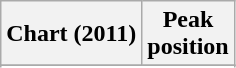<table class="wikitable sortable plainrowheaders">
<tr>
<th>Chart (2011)</th>
<th>Peak<br>position</th>
</tr>
<tr>
</tr>
<tr>
</tr>
<tr>
</tr>
<tr>
</tr>
<tr>
</tr>
</table>
